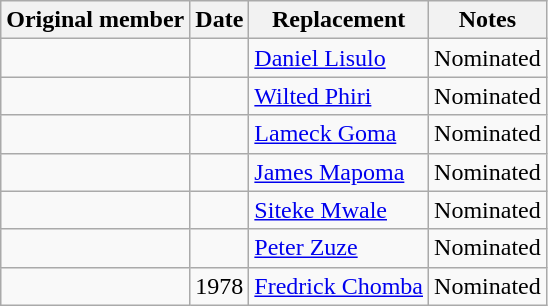<table class=wikitable sortable">
<tr>
<th>Original member</th>
<th>Date</th>
<th>Replacement</th>
<th>Notes</th>
</tr>
<tr>
<td></td>
<td></td>
<td><a href='#'>Daniel Lisulo</a></td>
<td>Nominated</td>
</tr>
<tr>
<td></td>
<td></td>
<td><a href='#'>Wilted Phiri</a></td>
<td>Nominated</td>
</tr>
<tr>
<td></td>
<td></td>
<td><a href='#'>Lameck Goma</a></td>
<td>Nominated</td>
</tr>
<tr>
<td></td>
<td></td>
<td><a href='#'>James Mapoma</a></td>
<td>Nominated</td>
</tr>
<tr>
<td></td>
<td></td>
<td><a href='#'>Siteke Mwale</a></td>
<td>Nominated</td>
</tr>
<tr>
<td></td>
<td></td>
<td><a href='#'>Peter Zuze</a></td>
<td>Nominated</td>
</tr>
<tr>
<td></td>
<td>1978</td>
<td><a href='#'>Fredrick Chomba</a></td>
<td>Nominated</td>
</tr>
</table>
